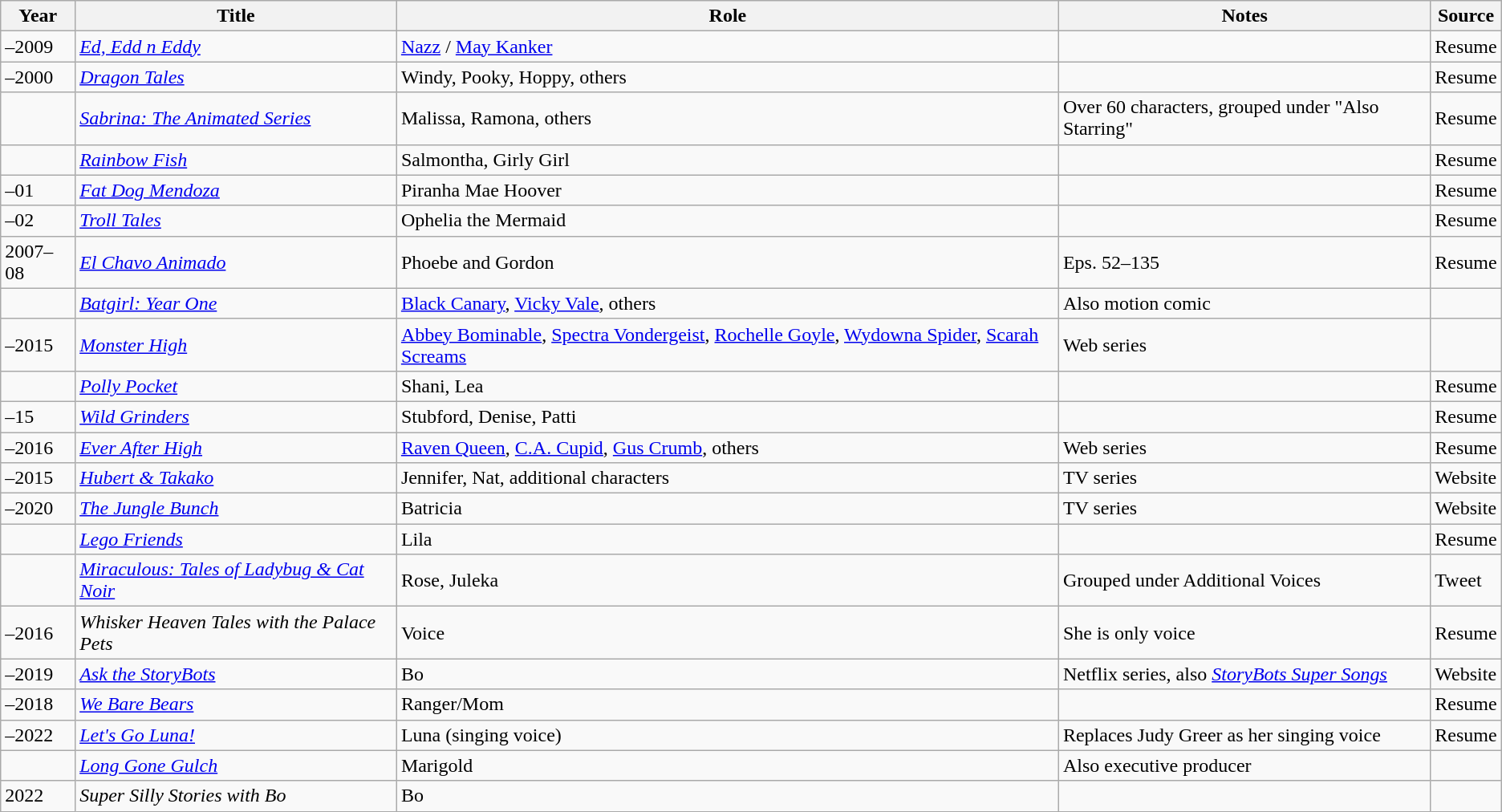<table class="wikitable sortable plainrowheaders">
<tr>
<th>Year</th>
<th>Title</th>
<th>Role</th>
<th class="unsortable">Notes</th>
<th class="unsortable">Source</th>
</tr>
<tr>
<td>–2009</td>
<td><em><a href='#'>Ed, Edd n Eddy</a></em></td>
<td><a href='#'>Nazz</a> / <a href='#'>May Kanker</a></td>
<td></td>
<td>Resume</td>
</tr>
<tr>
<td>–2000</td>
<td><em><a href='#'>Dragon Tales</a></em></td>
<td>Windy, Pooky, Hoppy, others</td>
<td></td>
<td>Resume</td>
</tr>
<tr>
<td></td>
<td><em><a href='#'>Sabrina: The Animated Series</a></em></td>
<td>Malissa, Ramona, others</td>
<td>Over 60 characters, grouped under "Also Starring"</td>
<td>Resume</td>
</tr>
<tr>
<td></td>
<td><em><a href='#'>Rainbow Fish</a></em></td>
<td>Salmontha, Girly Girl</td>
<td></td>
<td>Resume</td>
</tr>
<tr>
<td>–01</td>
<td><em><a href='#'>Fat Dog Mendoza</a></em></td>
<td>Piranha Mae Hoover</td>
<td></td>
<td>Resume</td>
</tr>
<tr>
<td>–02</td>
<td><em><a href='#'>Troll Tales</a></em></td>
<td>Ophelia the Mermaid</td>
<td></td>
<td>Resume</td>
</tr>
<tr>
<td>2007–08</td>
<td><em><a href='#'>El Chavo Animado</a></em></td>
<td>Phoebe and Gordon</td>
<td>Eps. 52–135</td>
<td>Resume</td>
</tr>
<tr>
<td></td>
<td><em><a href='#'>Batgirl: Year One</a></em></td>
<td><a href='#'>Black Canary</a>, <a href='#'>Vicky Vale</a>, others</td>
<td>Also motion comic</td>
<td></td>
</tr>
<tr>
<td>–2015</td>
<td><em><a href='#'>Monster High</a></em></td>
<td><a href='#'>Abbey Bominable</a>, <a href='#'>Spectra Vondergeist</a>, <a href='#'>Rochelle Goyle</a>, <a href='#'>Wydowna Spider</a>, <a href='#'>Scarah Screams</a></td>
<td>Web series</td>
<td></td>
</tr>
<tr>
<td></td>
<td><em><a href='#'>Polly Pocket</a></em></td>
<td>Shani, Lea</td>
<td></td>
<td>Resume</td>
</tr>
<tr>
<td>–15</td>
<td><em><a href='#'>Wild Grinders</a></em></td>
<td>Stubford, Denise, Patti</td>
<td></td>
<td>Resume</td>
</tr>
<tr>
<td>–2016</td>
<td><em><a href='#'>Ever After High</a></em></td>
<td><a href='#'>Raven Queen</a>, <a href='#'>C.A. Cupid</a>, <a href='#'>Gus Crumb</a>, others</td>
<td>Web series</td>
<td>Resume</td>
</tr>
<tr>
<td>–2015</td>
<td><em><a href='#'>Hubert & Takako</a></em></td>
<td>Jennifer, Nat, additional characters</td>
<td>TV series</td>
<td>Website</td>
</tr>
<tr>
<td>–2020</td>
<td><em><a href='#'>The Jungle Bunch</a></em></td>
<td>Batricia</td>
<td>TV series</td>
<td>Website</td>
</tr>
<tr>
<td></td>
<td><em><a href='#'>Lego Friends</a></em></td>
<td>Lila</td>
<td></td>
<td>Resume</td>
</tr>
<tr>
<td></td>
<td><em><a href='#'>Miraculous: Tales of Ladybug & Cat Noir</a></em></td>
<td>Rose, Juleka</td>
<td>Grouped under Additional Voices</td>
<td>Tweet</td>
</tr>
<tr>
<td>–2016</td>
<td><em>Whisker Heaven Tales with the Palace Pets</em></td>
<td>Voice</td>
<td>She is only voice</td>
<td>Resume</td>
</tr>
<tr>
<td>–2019</td>
<td><em><a href='#'>Ask the StoryBots</a></em></td>
<td>Bo</td>
<td>Netflix series, also <em><a href='#'>StoryBots Super Songs</a></em></td>
<td>Website</td>
</tr>
<tr>
<td>–2018</td>
<td><em><a href='#'>We Bare Bears</a></em></td>
<td>Ranger/Mom</td>
<td></td>
<td>Resume</td>
</tr>
<tr>
<td>–2022</td>
<td><em><a href='#'>Let's Go Luna!</a></em></td>
<td>Luna (singing voice)</td>
<td>Replaces Judy Greer as her singing voice</td>
<td>Resume</td>
</tr>
<tr>
<td></td>
<td><em><a href='#'>Long Gone Gulch</a></em></td>
<td>Marigold</td>
<td>Also executive producer</td>
<td></td>
</tr>
<tr>
<td>2022</td>
<td><em>Super Silly Stories with Bo</em></td>
<td>Bo</td>
<td></td>
<td></td>
</tr>
</table>
